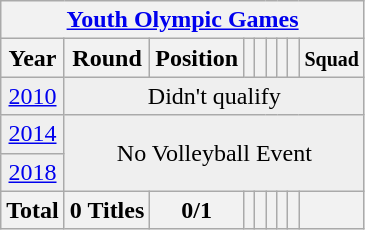<table class="wikitable" style="text-align: center;">
<tr>
<th colspan=9><a href='#'>Youth Olympic Games</a></th>
</tr>
<tr>
<th>Year</th>
<th>Round</th>
<th>Position</th>
<th></th>
<th></th>
<th></th>
<th></th>
<th></th>
<th><small>Squad</small></th>
</tr>
<tr bgcolor="efefef">
<td> <a href='#'>2010</a></td>
<td colspan=8>Didn't qualify</td>
</tr>
<tr bgcolor="efefef">
<td> <a href='#'>2014</a></td>
<td colspan=8 rowspan=2 align=center>No Volleyball Event</td>
</tr>
<tr bgcolor="efefef">
<td> <a href='#'>2018</a></td>
</tr>
<tr>
<th>Total</th>
<th>0 Titles</th>
<th>0/1</th>
<th></th>
<th></th>
<th></th>
<th></th>
<th></th>
<th></th>
</tr>
</table>
